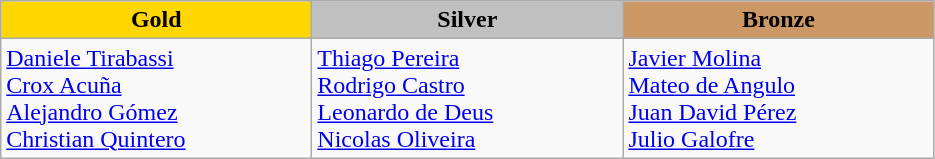<table class="wikitable" style="text-align:left">
<tr align="center">
<td width=200 bgcolor=gold><strong>Gold</strong></td>
<td width=200 bgcolor=silver><strong>Silver</strong></td>
<td width=200 bgcolor=CC9966><strong>Bronze</strong></td>
</tr>
<tr>
<td><a href='#'>Daniele Tirabassi</a><br><a href='#'>Crox Acuña</a><br><a href='#'>Alejandro Gómez</a><br><a href='#'>Christian Quintero</a><br><em></em></td>
<td><a href='#'>Thiago Pereira</a><br><a href='#'>Rodrigo Castro</a><br><a href='#'>Leonardo de Deus</a><br><a href='#'>Nicolas Oliveira</a><br><em></em></td>
<td><a href='#'>Javier Molina</a><br><a href='#'>Mateo de Angulo</a><br><a href='#'>Juan David Pérez</a><br><a href='#'>Julio Galofre</a><br><em></em></td>
</tr>
</table>
